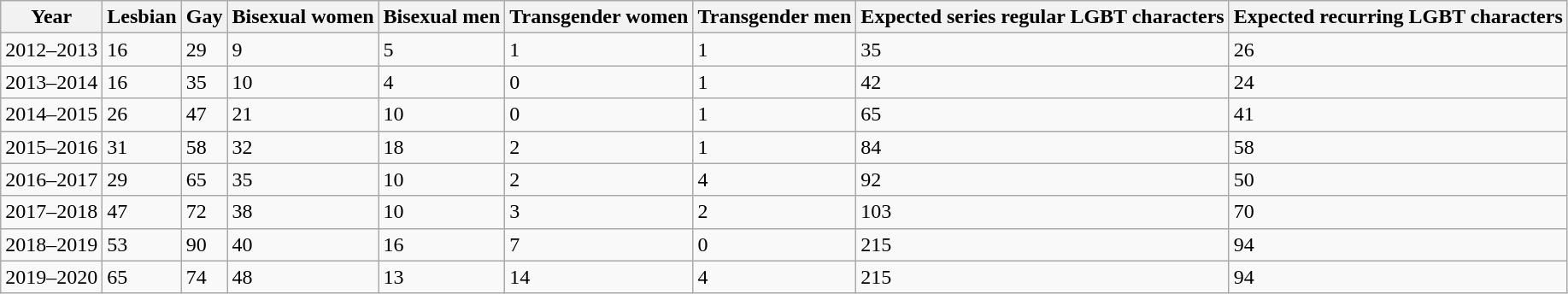<table class="wikitable">
<tr>
<th>Year</th>
<th>Lesbian</th>
<th>Gay</th>
<th>Bisexual women</th>
<th>Bisexual men</th>
<th>Transgender women</th>
<th>Transgender men</th>
<th>Expected series regular LGBT characters</th>
<th>Expected recurring LGBT characters</th>
</tr>
<tr>
<td>2012–2013</td>
<td>16</td>
<td>29</td>
<td>9</td>
<td>5</td>
<td>1</td>
<td>1</td>
<td>35</td>
<td>26</td>
</tr>
<tr>
<td>2013–2014</td>
<td>16</td>
<td>35</td>
<td>10</td>
<td>4</td>
<td>0</td>
<td>1</td>
<td>42</td>
<td>24</td>
</tr>
<tr>
<td>2014–2015</td>
<td>26</td>
<td>47</td>
<td>21</td>
<td>10</td>
<td>0</td>
<td>1</td>
<td>65</td>
<td>41</td>
</tr>
<tr>
<td>2015–2016</td>
<td>31</td>
<td>58</td>
<td>32</td>
<td>18</td>
<td>2</td>
<td>1</td>
<td>84</td>
<td>58</td>
</tr>
<tr>
<td>2016–2017</td>
<td>29</td>
<td>65</td>
<td>35</td>
<td>10</td>
<td>2</td>
<td>4</td>
<td>92</td>
<td>50</td>
</tr>
<tr>
<td>2017–2018</td>
<td>47</td>
<td>72</td>
<td>38</td>
<td>10</td>
<td>3</td>
<td>2</td>
<td>103</td>
<td>70</td>
</tr>
<tr>
<td>2018–2019</td>
<td>53</td>
<td>90</td>
<td>40</td>
<td>16</td>
<td>7</td>
<td>0</td>
<td>215</td>
<td>94</td>
</tr>
<tr>
<td>2019–2020</td>
<td>65</td>
<td>74</td>
<td>48</td>
<td>13</td>
<td>14</td>
<td>4</td>
<td>215</td>
<td>94</td>
</tr>
</table>
